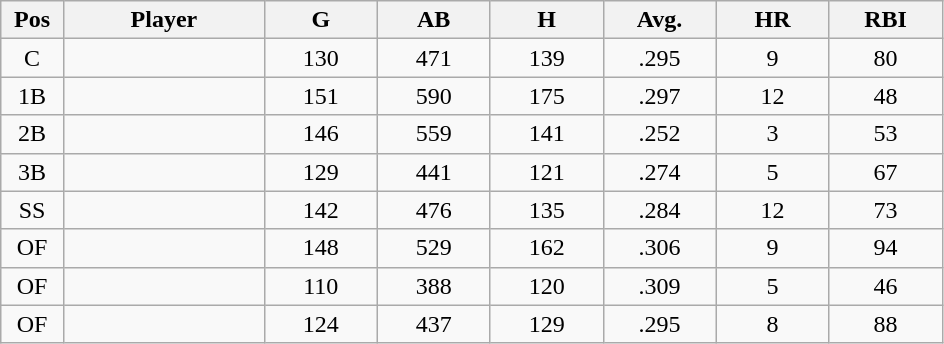<table class="wikitable sortable">
<tr>
<th bgcolor="#DDDDFF" width="5%">Pos</th>
<th bgcolor="#DDDDFF" width="16%">Player</th>
<th bgcolor="#DDDDFF" width="9%">G</th>
<th bgcolor="#DDDDFF" width="9%">AB</th>
<th bgcolor="#DDDDFF" width="9%">H</th>
<th bgcolor="#DDDDFF" width="9%">Avg.</th>
<th bgcolor="#DDDDFF" width="9%">HR</th>
<th bgcolor="#DDDDFF" width="9%">RBI</th>
</tr>
<tr align="center">
<td>C</td>
<td></td>
<td>130</td>
<td>471</td>
<td>139</td>
<td>.295</td>
<td>9</td>
<td>80</td>
</tr>
<tr align="center">
<td>1B</td>
<td></td>
<td>151</td>
<td>590</td>
<td>175</td>
<td>.297</td>
<td>12</td>
<td>48</td>
</tr>
<tr align="center">
<td>2B</td>
<td></td>
<td>146</td>
<td>559</td>
<td>141</td>
<td>.252</td>
<td>3</td>
<td>53</td>
</tr>
<tr align="center">
<td>3B</td>
<td></td>
<td>129</td>
<td>441</td>
<td>121</td>
<td>.274</td>
<td>5</td>
<td>67</td>
</tr>
<tr align="center">
<td>SS</td>
<td></td>
<td>142</td>
<td>476</td>
<td>135</td>
<td>.284</td>
<td>12</td>
<td>73</td>
</tr>
<tr align="center">
<td>OF</td>
<td></td>
<td>148</td>
<td>529</td>
<td>162</td>
<td>.306</td>
<td>9</td>
<td>94</td>
</tr>
<tr align="center">
<td>OF</td>
<td></td>
<td>110</td>
<td>388</td>
<td>120</td>
<td>.309</td>
<td>5</td>
<td>46</td>
</tr>
<tr align="center">
<td>OF</td>
<td></td>
<td>124</td>
<td>437</td>
<td>129</td>
<td>.295</td>
<td>8</td>
<td>88</td>
</tr>
</table>
